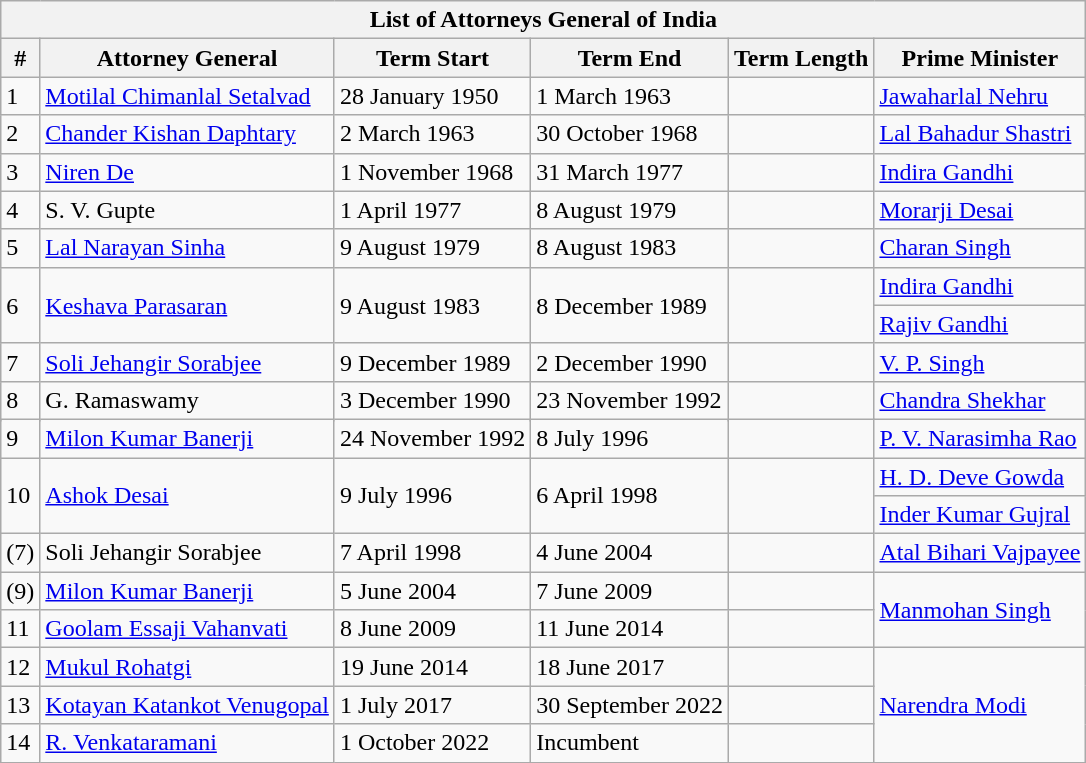<table class="wikitable">
<tr>
<th colspan="6">List of Attorneys General of India</th>
</tr>
<tr>
<th>#</th>
<th>Attorney General</th>
<th>Term Start</th>
<th>Term End</th>
<th>Term Length</th>
<th>Prime Minister</th>
</tr>
<tr>
<td>1</td>
<td><a href='#'>Motilal Chimanlal Setalvad</a></td>
<td>28 January 1950</td>
<td>1 March 1963</td>
<td></td>
<td rowspan="2"><a href='#'>Jawaharlal Nehru</a></td>
</tr>
<tr>
<td rowspan="2">2</td>
<td rowspan="2"><a href='#'>Chander Kishan Daphtary</a></td>
<td rowspan="2">2 March 1963</td>
<td rowspan="2">30 October 1968</td>
<td rowspan="2"></td>
</tr>
<tr>
<td><a href='#'>Lal Bahadur Shastri</a></td>
</tr>
<tr>
<td>3</td>
<td><a href='#'>Niren De</a></td>
<td>1 November 1968</td>
<td>31 March 1977</td>
<td></td>
<td><a href='#'>Indira Gandhi</a></td>
</tr>
<tr>
<td>4</td>
<td>S. V. Gupte</td>
<td>1 April 1977</td>
<td>8 August 1979</td>
<td></td>
<td><a href='#'>Morarji Desai</a></td>
</tr>
<tr>
<td rowspan="2">5</td>
<td rowspan="2"><a href='#'>Lal Narayan Sinha</a></td>
<td rowspan="2">9 August 1979</td>
<td rowspan="2">8 August 1983</td>
<td rowspan="2"></td>
<td><a href='#'>Charan Singh</a></td>
</tr>
<tr>
<td rowspan="2"><a href='#'>Indira Gandhi</a></td>
</tr>
<tr>
<td rowspan="2">6</td>
<td rowspan="2"><a href='#'>Keshava Parasaran</a></td>
<td rowspan="2">9 August 1983</td>
<td rowspan="2">8 December 1989</td>
<td rowspan="2"></td>
</tr>
<tr>
<td><a href='#'>Rajiv Gandhi</a></td>
</tr>
<tr>
<td rowspan="2">7</td>
<td rowspan="2"><a href='#'>Soli Jehangir Sorabjee</a></td>
<td rowspan="2">9 December 1989</td>
<td rowspan="2">2 December 1990</td>
<td rowspan="2"></td>
<td><a href='#'>V. P. Singh</a></td>
</tr>
<tr>
<td rowspan="2"><a href='#'>Chandra Shekhar</a></td>
</tr>
<tr>
<td rowspan="2">8</td>
<td rowspan="2">G. Ramaswamy</td>
<td rowspan="2">3 December 1990</td>
<td rowspan="2">23 November 1992</td>
<td rowspan="2"></td>
</tr>
<tr>
<td rowspan="2"><a href='#'>P. V. Narasimha Rao</a></td>
</tr>
<tr>
<td>9</td>
<td><a href='#'>Milon Kumar Banerji</a></td>
<td>24 November 1992</td>
<td>8 July 1996</td>
<td></td>
</tr>
<tr>
<td rowspan="2">10</td>
<td rowspan="2"><a href='#'>Ashok Desai</a></td>
<td rowspan="2">9 July 1996</td>
<td rowspan="2">6 April 1998</td>
<td rowspan="2"></td>
<td><a href='#'>H. D. Deve Gowda</a></td>
</tr>
<tr>
<td><a href='#'>Inder Kumar Gujral</a></td>
</tr>
<tr>
<td>(7)</td>
<td>Soli Jehangir Sorabjee</td>
<td>7 April 1998</td>
<td>4 June 2004</td>
<td></td>
<td><a href='#'>Atal Bihari Vajpayee</a></td>
</tr>
<tr>
<td>(9)</td>
<td><a href='#'>Milon Kumar Banerji</a></td>
<td>5 June 2004</td>
<td>7 June 2009</td>
<td></td>
<td rowspan="2"><a href='#'>Manmohan Singh</a></td>
</tr>
<tr>
<td>11</td>
<td><a href='#'>Goolam Essaji Vahanvati</a></td>
<td>8 June 2009</td>
<td>11 June 2014</td>
<td></td>
</tr>
<tr>
<td>12</td>
<td><a href='#'>Mukul Rohatgi</a></td>
<td>19 June 2014</td>
<td>18 June 2017</td>
<td></td>
<td rowspan="3"><a href='#'>Narendra Modi</a></td>
</tr>
<tr>
<td>13</td>
<td><a href='#'>Kotayan Katankot Venugopal</a></td>
<td>1 July 2017</td>
<td>30 September 2022</td>
<td></td>
</tr>
<tr>
<td>14</td>
<td><a href='#'>R. Venkataramani</a></td>
<td>1 October 2022</td>
<td>Incumbent</td>
<td></td>
</tr>
</table>
